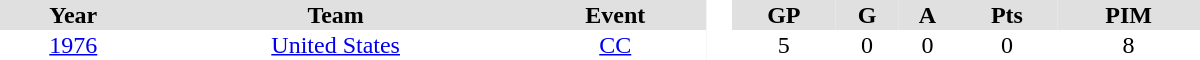<table border="0" cellpadding="1" cellspacing="0" style="text-align:center; width:50em">
<tr ALIGN="center" bgcolor="#e0e0e0">
<th>Year</th>
<th>Team</th>
<th>Event</th>
<th rowspan="99" bgcolor="#ffffff"> </th>
<th>GP</th>
<th>G</th>
<th>A</th>
<th>Pts</th>
<th>PIM</th>
</tr>
<tr>
<td><a href='#'>1976</a></td>
<td><a href='#'>United States</a></td>
<td><a href='#'>CC</a></td>
<td>5</td>
<td>0</td>
<td>0</td>
<td>0</td>
<td>8</td>
</tr>
</table>
